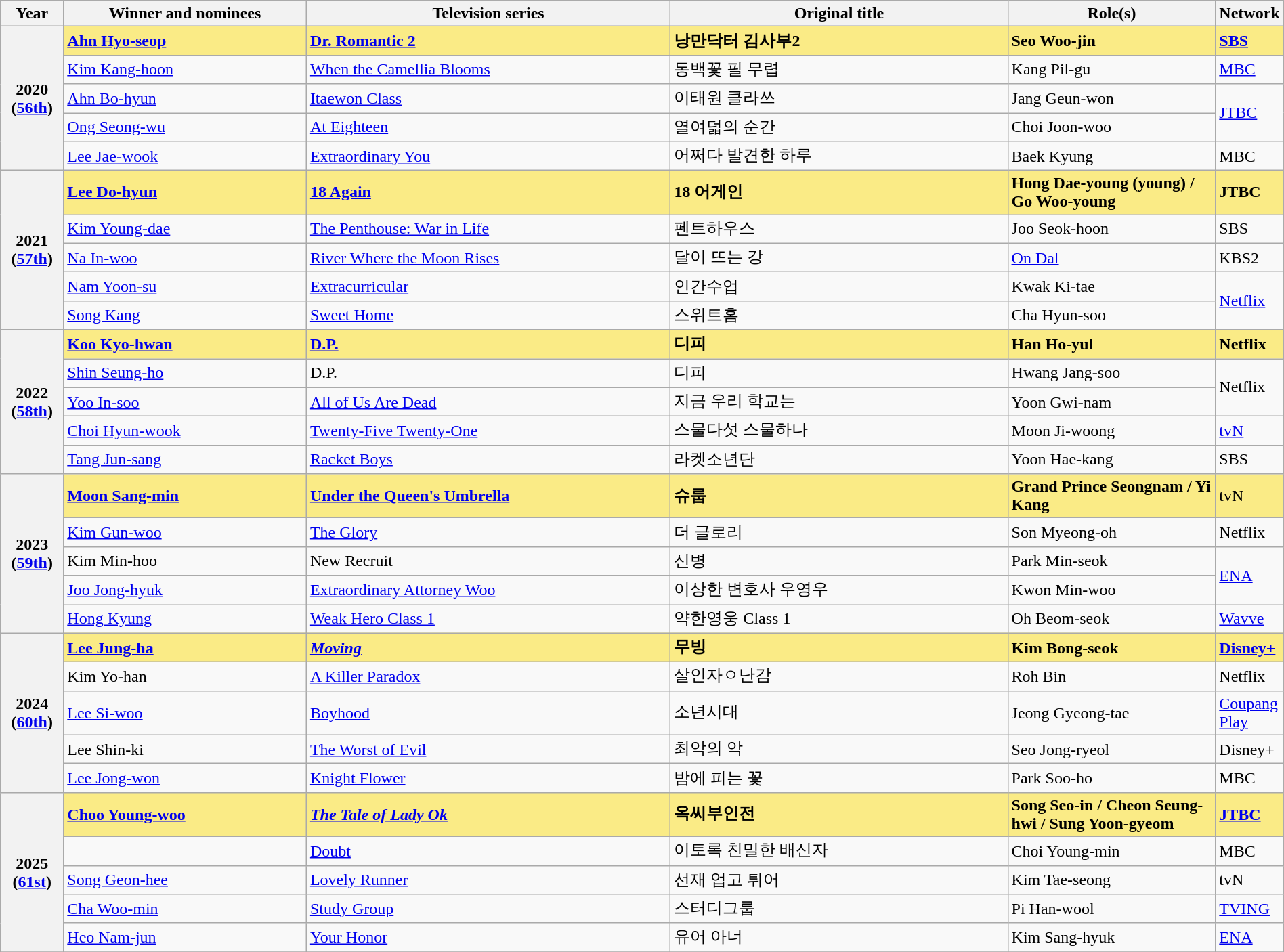<table class="wikitable" style="width:100%;" cellpadding="6">
<tr>
<th style="width:5%;">Year</th>
<th style="width:20%;">Winner and nominees</th>
<th style="width:30%;">Television series</th>
<th style="width:28%;">Original title</th>
<th style="width:20%;">Role(s)</th>
<th style="width:5%;">Network</th>
</tr>
<tr>
<th rowspan="5">2020<br>(<a href='#'>56th</a>)</th>
<td style="background:#FAEB86;"><strong><a href='#'>Ahn Hyo-seop</a> </strong></td>
<td style="background:#FAEB86;"><strong><a href='#'>Dr. Romantic 2</a></strong></td>
<td style="background:#FAEB86;"><strong>낭만닥터 김사부2</strong></td>
<td style="background:#FAEB86;"><strong>Seo Woo-jin</strong></td>
<td style="background:#FAEB86;"><strong><a href='#'>SBS</a></strong></td>
</tr>
<tr>
<td><a href='#'>Kim Kang-hoon</a></td>
<td><a href='#'>When the Camellia Blooms</a></td>
<td>동백꽃 필 무렵</td>
<td>Kang Pil-gu</td>
<td><a href='#'>MBC</a></td>
</tr>
<tr>
<td><a href='#'>Ahn Bo-hyun</a></td>
<td><a href='#'>Itaewon Class</a></td>
<td>이태원 클라쓰</td>
<td>Jang Geun-won</td>
<td rowspan="2"><a href='#'>JTBC</a></td>
</tr>
<tr>
<td><a href='#'>Ong Seong-wu</a></td>
<td><a href='#'>At Eighteen</a></td>
<td>열여덟의 순간</td>
<td>Choi Joon-woo</td>
</tr>
<tr>
<td><a href='#'>Lee Jae-wook</a></td>
<td><a href='#'>Extraordinary You</a></td>
<td>어쩌다 발견한 하루</td>
<td>Baek Kyung</td>
<td>MBC</td>
</tr>
<tr>
<th rowspan="5">2021<br>(<a href='#'>57th</a>)</th>
<td style="background:#FAEB86;"><strong><a href='#'>Lee Do-hyun</a> </strong></td>
<td style="background:#FAEB86;"><strong><a href='#'>18 Again</a></strong></td>
<td style="background:#FAEB86;"><strong>18 어게인</strong></td>
<td style="background:#FAEB86;"><strong>Hong Dae-young (young) / Go Woo-young</strong></td>
<td style="background:#FAEB86;"><strong>JTBC</strong></td>
</tr>
<tr>
<td><a href='#'>Kim Young-dae</a></td>
<td><a href='#'>The Penthouse: War in Life</a></td>
<td>펜트하우스</td>
<td>Joo Seok-hoon</td>
<td>SBS</td>
</tr>
<tr>
<td><a href='#'>Na In-woo</a></td>
<td><a href='#'>River Where the Moon Rises</a></td>
<td>달이 뜨는 강</td>
<td><a href='#'>On Dal</a></td>
<td>KBS2</td>
</tr>
<tr>
<td><a href='#'>Nam Yoon-su</a></td>
<td><a href='#'>Extracurricular</a></td>
<td>인간수업</td>
<td>Kwak Ki-tae</td>
<td rowspan="2"><a href='#'>Netflix</a></td>
</tr>
<tr>
<td><a href='#'>Song Kang</a></td>
<td><a href='#'>Sweet Home</a></td>
<td>스위트홈</td>
<td>Cha Hyun-soo</td>
</tr>
<tr>
<th rowspan="5">2022<br>(<a href='#'>58th</a>)</th>
<td style="background:#FAEB86;"><strong><a href='#'>Koo Kyo-hwan</a> </strong></td>
<td style="background:#FAEB86;"><strong><a href='#'>D.P.</a></strong></td>
<td style="background:#FAEB86;"><strong>디피</strong></td>
<td style="background:#FAEB86;"><strong>Han Ho-yul</strong></td>
<td style="background:#FAEB86;"><strong>Netflix</strong></td>
</tr>
<tr>
<td><a href='#'>Shin Seung-ho</a></td>
<td>D.P.</td>
<td>디피</td>
<td>Hwang Jang-soo</td>
<td rowspan="2">Netflix</td>
</tr>
<tr>
<td><a href='#'>Yoo In-soo</a></td>
<td><a href='#'>All of Us Are Dead</a></td>
<td>지금 우리 학교는</td>
<td>Yoon Gwi-nam</td>
</tr>
<tr>
<td><a href='#'>Choi Hyun-wook</a></td>
<td><a href='#'>Twenty-Five Twenty-One</a></td>
<td>스물다섯 스물하나</td>
<td>Moon Ji-woong</td>
<td><a href='#'>tvN</a></td>
</tr>
<tr>
<td><a href='#'>Tang Jun-sang</a></td>
<td><a href='#'>Racket Boys</a></td>
<td>라켓소년단</td>
<td>Yoon Hae-kang</td>
<td>SBS</td>
</tr>
<tr>
<th rowspan="5">2023<br>(<a href='#'>59th</a>)</th>
<td style="background:#FAEB86;"><strong><a href='#'>Moon Sang-min</a> </strong></td>
<td style="background:#FAEB86;"><strong><a href='#'>Under the Queen's Umbrella</a></strong></td>
<td style="background:#FAEB86;"><strong>슈룹</strong></td>
<td style="background:#FAEB86;"><strong>Grand Prince Seongnam / Yi Kang</strong></td>
<td style="background:#FAEB86;">tvN</td>
</tr>
<tr>
<td><a href='#'>Kim Gun-woo</a></td>
<td><a href='#'>The Glory</a></td>
<td>더 글로리</td>
<td>Son Myeong-oh</td>
<td>Netflix</td>
</tr>
<tr>
<td>Kim Min-hoo</td>
<td>New Recruit</td>
<td>신병</td>
<td>Park Min-seok</td>
<td rowspan="2"><a href='#'>ENA</a></td>
</tr>
<tr>
<td><a href='#'>Joo Jong-hyuk</a></td>
<td><a href='#'>Extraordinary Attorney Woo</a></td>
<td>이상한 변호사 우영우</td>
<td>Kwon Min-woo</td>
</tr>
<tr>
<td><a href='#'>Hong Kyung</a></td>
<td><a href='#'>Weak Hero Class 1</a></td>
<td>약한영웅 Class 1</td>
<td>Oh Beom-seok</td>
<td><a href='#'>Wavve</a></td>
</tr>
<tr>
<th rowspan="5">2024 (<a href='#'>60th</a>)</th>
<td style="background:#FAEB86;"><strong><a href='#'>Lee Jung-ha</a> </strong></td>
<td style="background:#FAEB86;"><strong><em><a href='#'>Moving</a></em></strong></td>
<td style="background:#FAEB86;"><strong>무빙</strong></td>
<td style="background:#FAEB86;"><strong>Kim Bong-seok</strong></td>
<td style="background:#FAEB86;"><strong><a href='#'>Disney+</a></strong></td>
</tr>
<tr>
<td>Kim Yo-han</td>
<td><a href='#'>A Killer Paradox</a></td>
<td>살인자ㅇ난감</td>
<td>Roh Bin</td>
<td>Netflix</td>
</tr>
<tr>
<td><a href='#'>Lee Si-woo</a></td>
<td><a href='#'>Boyhood</a></td>
<td>소년시대</td>
<td>Jeong Gyeong-tae</td>
<td><a href='#'>Coupang Play</a></td>
</tr>
<tr>
<td>Lee Shin-ki</td>
<td><a href='#'>The Worst of Evil</a></td>
<td>최악의 악</td>
<td>Seo Jong-ryeol</td>
<td>Disney+</td>
</tr>
<tr>
<td><a href='#'>Lee Jong-won</a></td>
<td><a href='#'>Knight Flower</a></td>
<td>밤에 피는 꽃</td>
<td>Park Soo-ho</td>
<td>MBC</td>
</tr>
<tr>
<th rowspan="5">2025 (<a href='#'>61st</a>)</th>
<td style="background:#FAEB86;"><strong><a href='#'>Choo Young-woo</a> </strong></td>
<td style="background:#FAEB86;"><strong><em><a href='#'>The Tale of Lady Ok</a></em></strong></td>
<td style="background:#FAEB86;"><strong>옥씨부인전</strong></td>
<td style="background:#FAEB86;"><strong>Song Seo-in / Cheon Seung-hwi / Sung Yoon-gyeom</strong></td>
<td style="background:#FAEB86;"><strong><a href='#'>JTBC</a></strong></td>
</tr>
<tr>
<td></td>
<td><a href='#'>Doubt</a></td>
<td>이토록 친밀한 배신자</td>
<td>Choi Young-min</td>
<td>MBC</td>
</tr>
<tr>
<td><a href='#'>Song Geon-hee</a></td>
<td><a href='#'>Lovely Runner</a></td>
<td>선재 업고 튀어</td>
<td>Kim Tae-seong</td>
<td>tvN</td>
</tr>
<tr>
<td><a href='#'>Cha Woo-min</a></td>
<td><a href='#'>Study Group</a></td>
<td>스터디그룹</td>
<td>Pi Han-wool</td>
<td><a href='#'>TVING</a></td>
</tr>
<tr>
<td><a href='#'>Heo Nam-jun</a></td>
<td><a href='#'>Your Honor</a></td>
<td>유어 아너</td>
<td>Kim Sang-hyuk</td>
<td><a href='#'>ENA</a></td>
</tr>
<tr>
</tr>
</table>
